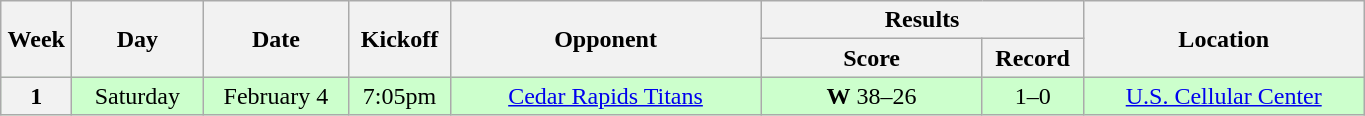<table class="wikitable">
<tr>
<th rowspan="2" width="40">Week</th>
<th rowspan="2" width="80">Day</th>
<th rowspan="2" width="90">Date</th>
<th rowspan="2" width="60">Kickoff</th>
<th rowspan="2" width="200">Opponent</th>
<th colspan="2" width="200">Results</th>
<th rowspan="2" width="180">Location</th>
</tr>
<tr>
<th width="140">Score</th>
<th width="60">Record</th>
</tr>
<tr align="center" bgcolor="#CCFFCC">
<th>1</th>
<td>Saturday</td>
<td>February 4</td>
<td>7:05pm</td>
<td><a href='#'>Cedar Rapids Titans</a></td>
<td><strong>W</strong> 38–26</td>
<td>1–0</td>
<td><a href='#'>U.S. Cellular Center</a></td>
</tr>
</table>
